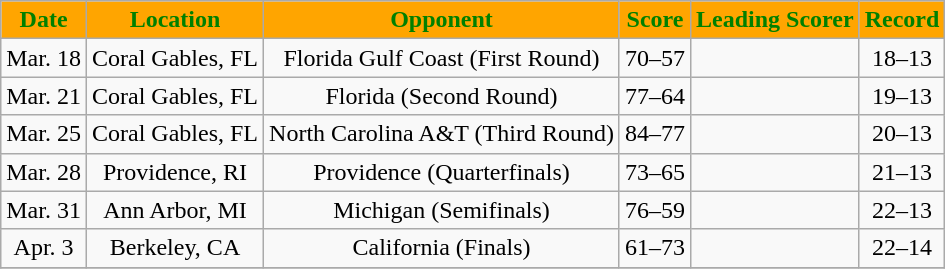<table class="wikitable" style="text-align:center">
<tr>
<th style="background:orange;color:green;">Date</th>
<th style="background:orange;color:green;">Location</th>
<th style="background:orange;color:green;">Opponent</th>
<th style="background:orange;color:green;">Score</th>
<th style="background:orange;color:green;">Leading Scorer</th>
<th style="background:orange;color:green;">Record</th>
</tr>
<tr>
<td>Mar. 18</td>
<td>Coral Gables, FL</td>
<td>Florida Gulf Coast (First Round)</td>
<td>70–57</td>
<td></td>
<td>18–13</td>
</tr>
<tr>
<td>Mar. 21</td>
<td>Coral Gables, FL</td>
<td>Florida (Second Round)</td>
<td>77–64</td>
<td></td>
<td>19–13</td>
</tr>
<tr>
<td>Mar. 25</td>
<td>Coral Gables, FL</td>
<td>North Carolina A&T (Third Round)</td>
<td>84–77</td>
<td></td>
<td>20–13</td>
</tr>
<tr>
<td>Mar. 28</td>
<td>Providence, RI</td>
<td>Providence (Quarterfinals)</td>
<td>73–65</td>
<td></td>
<td>21–13</td>
</tr>
<tr>
<td>Mar. 31</td>
<td>Ann Arbor, MI</td>
<td>Michigan (Semifinals)</td>
<td>76–59</td>
<td></td>
<td>22–13</td>
</tr>
<tr>
<td>Apr. 3</td>
<td>Berkeley, CA</td>
<td>California (Finals)</td>
<td>61–73</td>
<td></td>
<td>22–14</td>
</tr>
<tr>
</tr>
</table>
